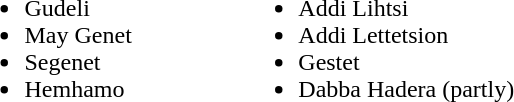<table>
<tr>
<td><br><ul><li>Gudeli</li><li>May Genet</li><li>Segenet</li><li>Hemhamo</li></ul></td>
<td WIDTH="63"></td>
<td><br><ul><li>Addi Lihtsi</li><li>Addi Lettetsion</li><li>Gestet</li><li>Dabba Hadera (partly)</li></ul></td>
</tr>
</table>
